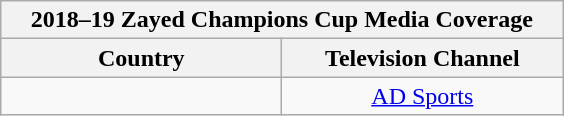<table class="wikitable" align="center">
<tr>
<th colspan=2>2018–19 Zayed Champions Cup Media Coverage</th>
</tr>
<tr>
<th style="width:180px;">Country</th>
<th style="width:180px;">Television Channel</th>
</tr>
<tr>
<td></td>
<td align=Center><a href='#'>AD Sports</a></td>
</tr>
</table>
